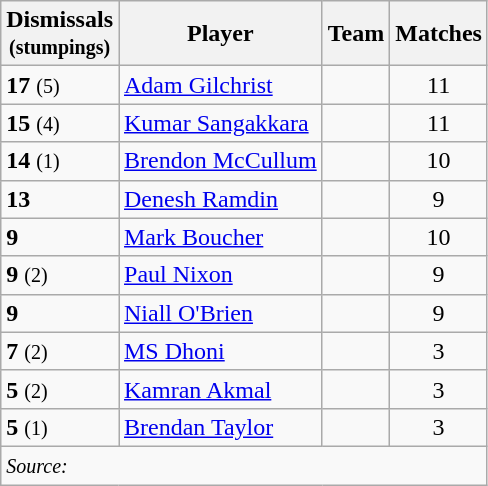<table class="wikitable">
<tr>
<th>Dismissals<br><small>(stumpings)</small></th>
<th>Player</th>
<th>Team</th>
<th>Matches</th>
</tr>
<tr>
<td><strong>17</strong> <small>(5)</small></td>
<td><a href='#'>Adam Gilchrist</a></td>
<td></td>
<td align="center">11</td>
</tr>
<tr>
<td><strong>15</strong> <small>(4)</small></td>
<td><a href='#'>Kumar Sangakkara</a></td>
<td></td>
<td align="center">11</td>
</tr>
<tr>
<td><strong>14</strong> <small>(1)</small></td>
<td><a href='#'>Brendon McCullum</a></td>
<td></td>
<td align="center">10</td>
</tr>
<tr>
<td><strong>13</strong></td>
<td><a href='#'>Denesh Ramdin</a></td>
<td></td>
<td align="center">9</td>
</tr>
<tr>
<td><strong>9</strong></td>
<td><a href='#'>Mark Boucher</a></td>
<td></td>
<td align="center">10</td>
</tr>
<tr>
<td><strong>9</strong> <small>(2)</small></td>
<td><a href='#'>Paul Nixon</a></td>
<td></td>
<td align="center">9</td>
</tr>
<tr>
<td><strong>9</strong></td>
<td><a href='#'>Niall O'Brien</a></td>
<td></td>
<td align="center">9</td>
</tr>
<tr>
<td><strong>7</strong> <small>(2)</small></td>
<td><a href='#'>MS Dhoni</a></td>
<td></td>
<td align="center">3</td>
</tr>
<tr>
<td><strong>5</strong> <small>(2)</small></td>
<td><a href='#'>Kamran Akmal</a></td>
<td></td>
<td align="center">3</td>
</tr>
<tr>
<td><strong>5</strong> <small>(1)</small></td>
<td><a href='#'>Brendan Taylor</a></td>
<td></td>
<td align="center">3</td>
</tr>
<tr>
<td colspan=4><small><em>Source:  </em></small></td>
</tr>
</table>
